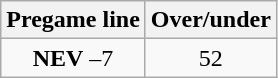<table class="wikitable">
<tr align="center">
<th style=>Pregame line</th>
<th style=>Over/under</th>
</tr>
<tr align="center">
<td><strong>NEV</strong> –7</td>
<td>52</td>
</tr>
</table>
